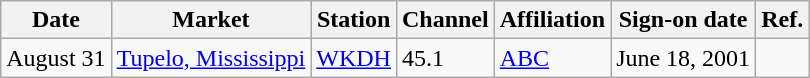<table class="wikitable">
<tr>
<th>Date</th>
<th>Market</th>
<th>Station</th>
<th>Channel</th>
<th>Affiliation</th>
<th>Sign-on date</th>
<th>Ref.</th>
</tr>
<tr>
<td>August 31</td>
<td><a href='#'>Tupelo, Mississippi</a></td>
<td><a href='#'>WKDH</a></td>
<td>45.1</td>
<td><a href='#'>ABC</a></td>
<td>June 18, 2001</td>
<td></td>
</tr>
</table>
